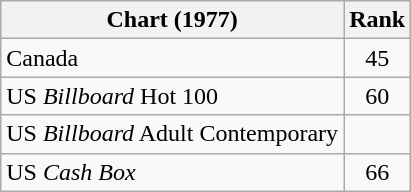<table class="wikitable sortable">
<tr>
<th align="left">Chart (1977)</th>
<th style="text-align:center;">Rank</th>
</tr>
<tr>
<td>Canada</td>
<td style="text-align:center;">45</td>
</tr>
<tr>
<td>US <em>Billboard</em> Hot 100</td>
<td style="text-align:center;">60</td>
</tr>
<tr>
<td>US <em>Billboard</em> Adult Contemporary</td>
<td></td>
</tr>
<tr>
<td>US <em>Cash Box</em></td>
<td style="text-align:center;">66</td>
</tr>
</table>
